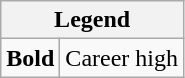<table class="wikitable mw-collapsible mw-collapsed">
<tr>
<th colspan="2">Legend</th>
</tr>
<tr>
<td><strong>Bold</strong></td>
<td>Career high</td>
</tr>
</table>
